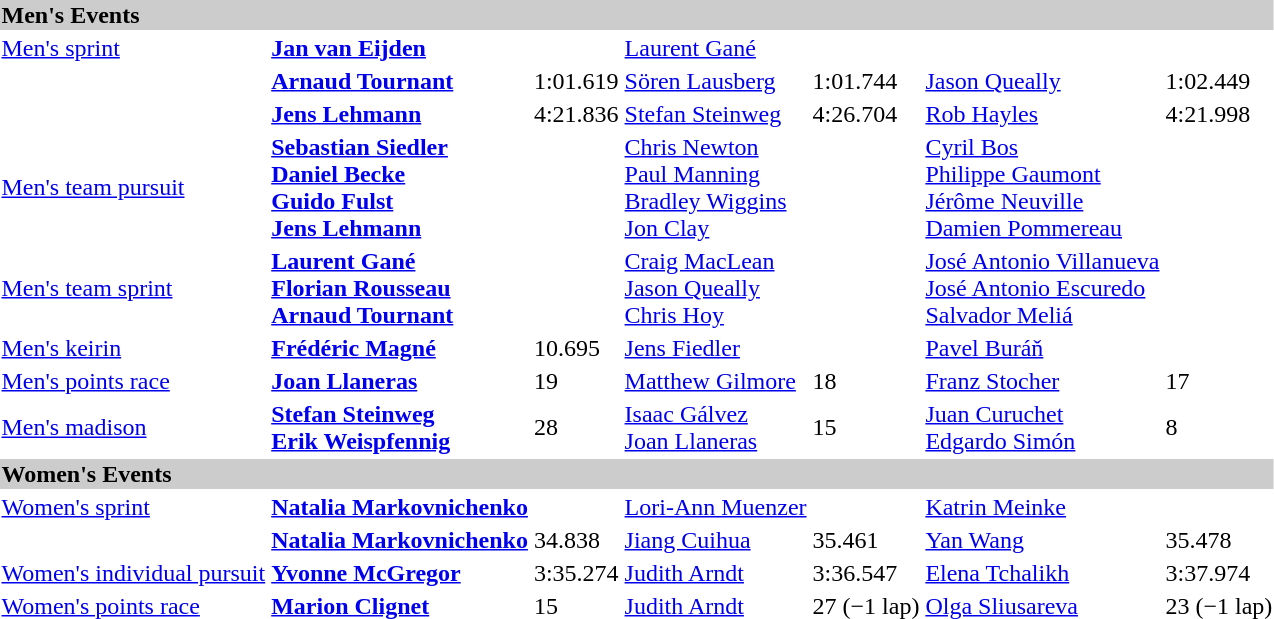<table>
<tr bgcolor="#cccccc">
<td colspan=7><strong>Men's Events</strong></td>
</tr>
<tr>
<td><a href='#'>Men's sprint</a> <br></td>
<td><strong><a href='#'>Jan van Eijden</a></strong><br></td>
<td></td>
<td><a href='#'>Laurent Gané</a><br></td>
<td></td>
<td><br></td>
<td></td>
</tr>
<tr>
<td><br></td>
<td><strong><a href='#'>Arnaud Tournant</a></strong><br></td>
<td>1:01.619</td>
<td><a href='#'>Sören Lausberg</a><br></td>
<td>1:01.744</td>
<td><a href='#'>Jason Queally</a><br></td>
<td>1:02.449</td>
</tr>
<tr>
<td> <br></td>
<td><strong><a href='#'>Jens Lehmann</a></strong><br></td>
<td>4:21.836</td>
<td><a href='#'>Stefan Steinweg</a><br></td>
<td>4:26.704</td>
<td><a href='#'>Rob Hayles</a><br></td>
<td>4:21.998</td>
</tr>
<tr>
<td><a href='#'>Men's team pursuit</a><br></td>
<td><strong><a href='#'>Sebastian Siedler</a><br><a href='#'>Daniel Becke</a><br><a href='#'>Guido Fulst</a><br><a href='#'>Jens Lehmann</a></strong><br></td>
<td></td>
<td><a href='#'>Chris Newton</a><br><a href='#'>Paul Manning</a><br><a href='#'>Bradley Wiggins</a><br><a href='#'>Jon Clay</a><br></td>
<td></td>
<td><a href='#'>Cyril Bos</a><br><a href='#'>Philippe Gaumont</a><br><a href='#'>Jérôme Neuville</a><br><a href='#'>Damien Pommereau</a><br></td>
<td></td>
</tr>
<tr>
<td><a href='#'>Men's team sprint</a><br></td>
<td><strong><a href='#'>Laurent Gané</a><br><a href='#'>Florian Rousseau</a><br><a href='#'>Arnaud Tournant</a></strong><br></td>
<td></td>
<td><a href='#'>Craig MacLean</a><br><a href='#'>Jason Queally</a><br><a href='#'>Chris Hoy</a><br></td>
<td></td>
<td><a href='#'>José Antonio Villanueva</a><br><a href='#'>José Antonio Escuredo</a><br><a href='#'>Salvador Meliá</a><br></td>
<td></td>
</tr>
<tr>
<td><a href='#'>Men's keirin</a><br></td>
<td><strong><a href='#'>Frédéric Magné</a></strong><br></td>
<td>10.695</td>
<td><a href='#'>Jens Fiedler</a><br></td>
<td></td>
<td><a href='#'>Pavel Buráň</a><br></td>
<td></td>
</tr>
<tr>
<td><a href='#'>Men's points race</a> <br></td>
<td><strong><a href='#'>Joan Llaneras</a></strong><br></td>
<td>19</td>
<td><a href='#'>Matthew Gilmore</a><br></td>
<td>18</td>
<td><a href='#'>Franz Stocher</a><br></td>
<td>17</td>
</tr>
<tr>
<td><a href='#'>Men's madison</a><br></td>
<td><strong><a href='#'>Stefan Steinweg</a></strong><br><strong><a href='#'>Erik Weispfennig</a></strong><br></td>
<td>28</td>
<td><a href='#'>Isaac Gálvez</a><br><a href='#'>Joan Llaneras</a><br></td>
<td>15</td>
<td><a href='#'>Juan Curuchet</a><br><a href='#'>Edgardo Simón</a><br></td>
<td>8</td>
</tr>
<tr bgcolor="#cccccc">
<td colspan=7><strong>Women's Events</strong></td>
</tr>
<tr>
<td><a href='#'>Women's sprint</a> <br></td>
<td><strong><a href='#'>Natalia Markovnichenko</a></strong><br></td>
<td></td>
<td><a href='#'>Lori-Ann Muenzer</a><br></td>
<td></td>
<td><a href='#'>Katrin Meinke</a><br></td>
<td></td>
</tr>
<tr>
<td><br></td>
<td><strong><a href='#'>Natalia Markovnichenko</a></strong><br></td>
<td>34.838</td>
<td><a href='#'>Jiang Cuihua</a><br></td>
<td>35.461</td>
<td><a href='#'>Yan Wang</a><br></td>
<td>35.478</td>
</tr>
<tr>
<td><a href='#'>Women's individual pursuit</a> <br></td>
<td><strong><a href='#'>Yvonne McGregor</a></strong><br></td>
<td>3:35.274</td>
<td><a href='#'>Judith Arndt</a><br></td>
<td>3:36.547</td>
<td><a href='#'>Elena Tchalikh</a><br></td>
<td>3:37.974</td>
</tr>
<tr>
<td><a href='#'>Women's points race</a> <br></td>
<td><strong><a href='#'>Marion Clignet</a></strong><br></td>
<td>15</td>
<td><a href='#'>Judith Arndt</a><br></td>
<td>27 (−1 lap)</td>
<td><a href='#'>Olga Sliusareva</a><br></td>
<td>23 (−1 lap)</td>
</tr>
<tr>
</tr>
</table>
